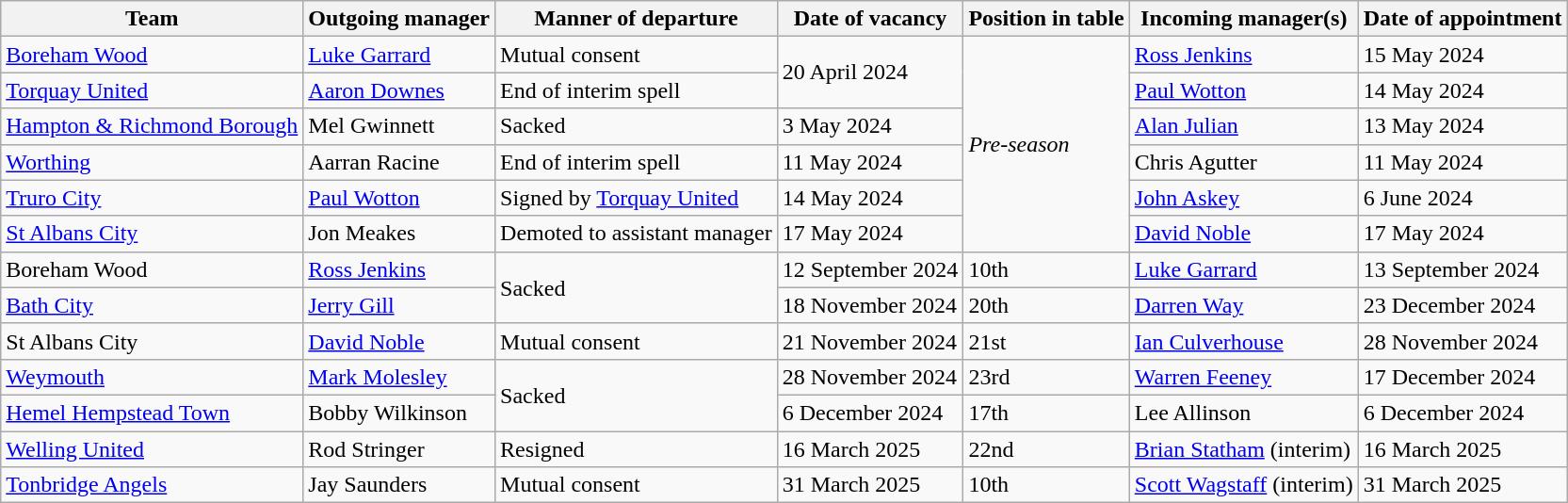<table class="wikitable sortable" style="clear: both;">
<tr>
<th>Team</th>
<th width-150>Outgoing manager</th>
<th>Manner of departure</th>
<th>Date of vacancy</th>
<th>Position in table</th>
<th>Incoming manager(s)</th>
<th>Date of appointment</th>
</tr>
<tr>
<td><a href='#'>Boreham Wood</a></td>
<td> <a href='#'>Luke Garrard</a></td>
<td>Mutual consent</td>
<td rowspan="2">20 April 2024</td>
<td rowspan="6"><em>Pre-season</em></td>
<td> <a href='#'>Ross Jenkins</a></td>
<td>15 May 2024</td>
</tr>
<tr>
<td><a href='#'>Torquay United</a></td>
<td> <a href='#'>Aaron Downes</a></td>
<td>End of interim spell</td>
<td> <a href='#'>Paul Wotton</a></td>
<td>14 May 2024</td>
</tr>
<tr>
<td><a href='#'>Hampton & Richmond Borough</a></td>
<td> Mel Gwinnett</td>
<td>Sacked</td>
<td>3 May 2024</td>
<td> <a href='#'>Alan Julian</a></td>
<td>13 May 2024</td>
</tr>
<tr>
<td><a href='#'>Worthing</a></td>
<td> Aarran Racine</td>
<td>End of interim spell</td>
<td>11 May 2024</td>
<td> Chris Agutter</td>
<td>11 May 2024</td>
</tr>
<tr>
<td><a href='#'>Truro City</a></td>
<td> <a href='#'>Paul Wotton</a></td>
<td>Signed by <a href='#'>Torquay United</a></td>
<td>14 May 2024</td>
<td> <a href='#'>John Askey</a></td>
<td>6 June 2024</td>
</tr>
<tr>
<td><a href='#'>St Albans City</a></td>
<td> Jon Meakes</td>
<td>Demoted to assistant manager</td>
<td>17 May 2024</td>
<td> <a href='#'>David Noble</a></td>
<td>17 May 2024</td>
</tr>
<tr>
<td>Boreham Wood</td>
<td> <a href='#'>Ross Jenkins</a></td>
<td rowspan="2">Sacked</td>
<td>12 September 2024</td>
<td>10th</td>
<td> <a href='#'>Luke Garrard</a></td>
<td>13 September 2024</td>
</tr>
<tr>
<td><a href='#'>Bath City</a></td>
<td> <a href='#'>Jerry Gill</a></td>
<td>18 November 2024</td>
<td>20th</td>
<td> <a href='#'>Darren Way</a></td>
<td>23 December 2024</td>
</tr>
<tr>
<td>St Albans City</td>
<td> <a href='#'>David Noble</a></td>
<td>Mutual consent</td>
<td>21 November 2024</td>
<td>21st</td>
<td> <a href='#'>Ian Culverhouse</a></td>
<td>28 November 2024</td>
</tr>
<tr>
<td><a href='#'>Weymouth</a></td>
<td> <a href='#'>Mark Molesley</a></td>
<td rowspan="2">Sacked</td>
<td>28 November 2024</td>
<td>23rd</td>
<td> <a href='#'>Warren Feeney</a></td>
<td>17 December 2024</td>
</tr>
<tr>
<td><a href='#'>Hemel Hempstead Town</a></td>
<td> Bobby Wilkinson</td>
<td>6 December 2024</td>
<td>17th</td>
<td> Lee Allinson</td>
<td>6 December 2024</td>
</tr>
<tr>
<td><a href='#'>Welling United</a></td>
<td> Rod Stringer</td>
<td>Resigned</td>
<td>16 March 2025</td>
<td>22nd</td>
<td> <a href='#'>Brian Statham</a> (interim)</td>
<td>16 March 2025</td>
</tr>
<tr>
<td><a href='#'>Tonbridge Angels</a></td>
<td> Jay Saunders</td>
<td>Mutual consent</td>
<td>31 March 2025</td>
<td>10th</td>
<td> <a href='#'>Scott Wagstaff</a> (interim)</td>
<td>31 March 2025</td>
</tr>
</table>
